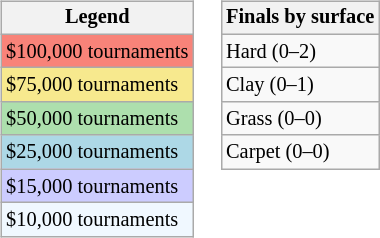<table>
<tr valign=top>
<td><br><table class=wikitable style="font-size:85%">
<tr>
<th>Legend</th>
</tr>
<tr style="background:#f88379;">
<td>$100,000 tournaments</td>
</tr>
<tr style="background:#f7e98e;">
<td>$75,000 tournaments</td>
</tr>
<tr style="background:#addfad;">
<td>$50,000 tournaments</td>
</tr>
<tr style="background:lightblue;">
<td>$25,000 tournaments</td>
</tr>
<tr style="background:#ccccff;">
<td>$15,000 tournaments</td>
</tr>
<tr style="background:#f0f8ff;">
<td>$10,000 tournaments</td>
</tr>
</table>
</td>
<td><br><table class=wikitable style="font-size:85%">
<tr>
<th>Finals by surface</th>
</tr>
<tr>
<td>Hard (0–2)</td>
</tr>
<tr>
<td>Clay (0–1)</td>
</tr>
<tr>
<td>Grass (0–0)</td>
</tr>
<tr>
<td>Carpet (0–0)</td>
</tr>
</table>
</td>
</tr>
</table>
